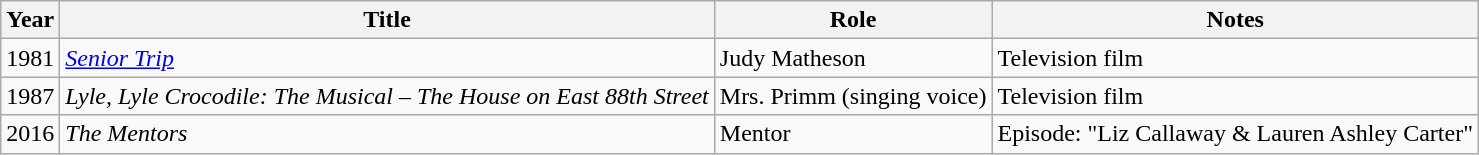<table class="wikitable sortable">
<tr>
<th>Year</th>
<th>Title</th>
<th>Role</th>
<th class="unsortable">Notes</th>
</tr>
<tr>
<td>1981</td>
<td><em><a href='#'>Senior Trip</a></em></td>
<td>Judy Matheson</td>
<td>Television film</td>
</tr>
<tr>
<td>1987</td>
<td><em>Lyle, Lyle Crocodile: The Musical – The House on East 88th Street</em></td>
<td>Mrs. Primm (singing voice)</td>
<td>Television film</td>
</tr>
<tr>
<td>2016</td>
<td><em>The Mentors</em></td>
<td>Mentor</td>
<td>Episode: "Liz Callaway & Lauren Ashley Carter"</td>
</tr>
</table>
